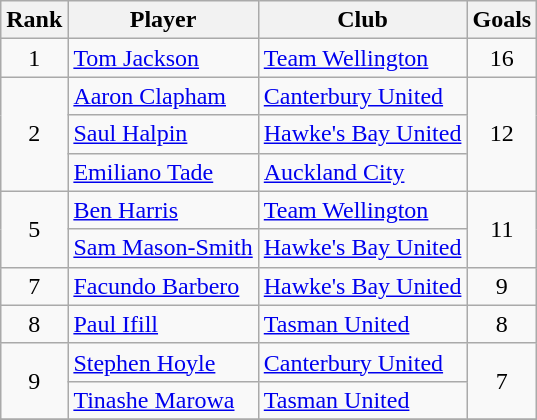<table class="wikitable" style="text-align:center">
<tr>
<th>Rank</th>
<th>Player</th>
<th>Club</th>
<th>Goals</th>
</tr>
<tr>
<td>1</td>
<td align="left"> <a href='#'>Tom Jackson</a></td>
<td align="left"><a href='#'>Team Wellington</a></td>
<td>16</td>
</tr>
<tr>
<td rowspan="3">2</td>
<td align="left"> <a href='#'>Aaron Clapham</a></td>
<td align="left"><a href='#'>Canterbury United</a></td>
<td rowspan="3">12</td>
</tr>
<tr>
<td align="left"> <a href='#'>Saul Halpin</a></td>
<td align="left"><a href='#'>Hawke's Bay United</a></td>
</tr>
<tr>
<td align="left"> <a href='#'>Emiliano Tade</a></td>
<td align="left"><a href='#'>Auckland City</a></td>
</tr>
<tr>
<td rowspan="2">5</td>
<td align="left"> <a href='#'>Ben Harris</a></td>
<td align="left"><a href='#'>Team Wellington</a></td>
<td rowspan="2">11</td>
</tr>
<tr>
<td align="left"> <a href='#'>Sam Mason-Smith</a></td>
<td align="left"><a href='#'>Hawke's Bay United</a></td>
</tr>
<tr>
<td>7</td>
<td align="left"> <a href='#'>Facundo Barbero</a></td>
<td align="left"><a href='#'>Hawke's Bay United</a></td>
<td>9</td>
</tr>
<tr>
<td>8</td>
<td align="left"> <a href='#'>Paul Ifill</a></td>
<td align="left"><a href='#'>Tasman United</a></td>
<td>8</td>
</tr>
<tr>
<td rowspan="2">9</td>
<td align="left"> <a href='#'>Stephen Hoyle</a></td>
<td align="left"><a href='#'>Canterbury United</a></td>
<td rowspan="2">7</td>
</tr>
<tr>
<td align="left"> <a href='#'>Tinashe Marowa</a></td>
<td align="left"><a href='#'>Tasman United</a></td>
</tr>
<tr>
</tr>
</table>
